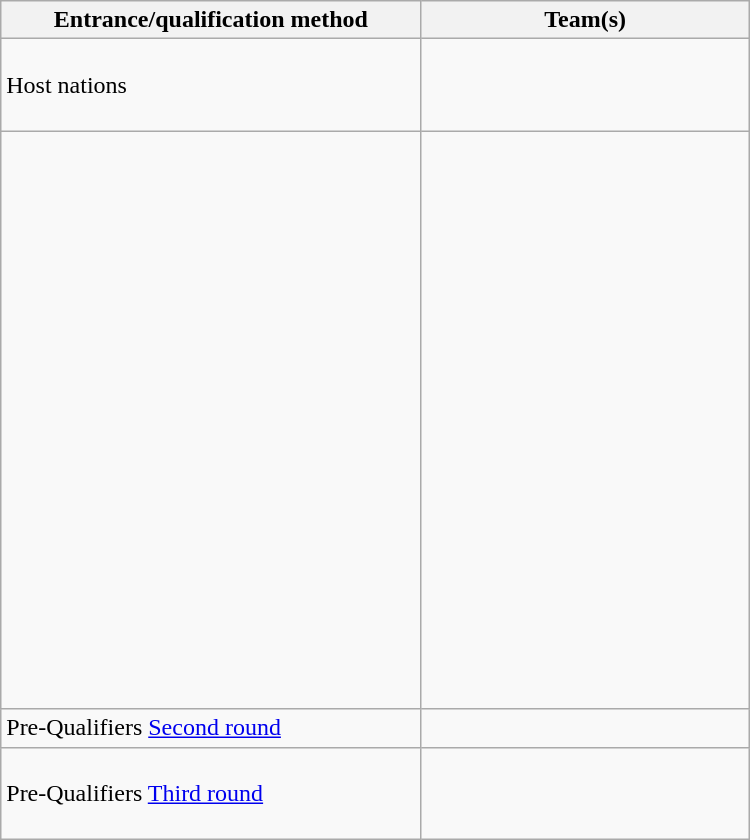<table class="wikitable" style="width: 500px;">
<tr>
<th style="width: 20%;">Entrance/qualification method</th>
<th style="width: 20%;">Team(s)</th>
</tr>
<tr>
<td>Host nations</td>
<td><br><br><br></td>
</tr>
<tr>
<td></td>
<td><br><br><br><br><br><br><br><br><br><br><br><br><br><br><br><br><br><br><br><br><br></td>
</tr>
<tr>
<td>Pre-Qualifiers <a href='#'>Second round</a></td>
<td><br></td>
</tr>
<tr>
<td>Pre-Qualifiers <a href='#'>Third round</a></td>
<td><br><br><br></td>
</tr>
</table>
